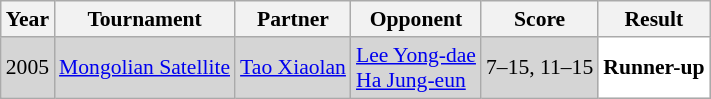<table class="sortable wikitable" style="font-size: 90%;">
<tr>
<th>Year</th>
<th>Tournament</th>
<th>Partner</th>
<th>Opponent</th>
<th>Score</th>
<th>Result</th>
</tr>
<tr style="background:#D5D5D5">
<td align="center">2005</td>
<td align="left"><a href='#'>Mongolian Satellite</a></td>
<td align="left"> <a href='#'>Tao Xiaolan</a></td>
<td align="left"> <a href='#'>Lee Yong-dae</a> <br>  <a href='#'>Ha Jung-eun</a></td>
<td align="left">7–15, 11–15</td>
<td style="text-align:left; background:white"> <strong>Runner-up</strong></td>
</tr>
</table>
